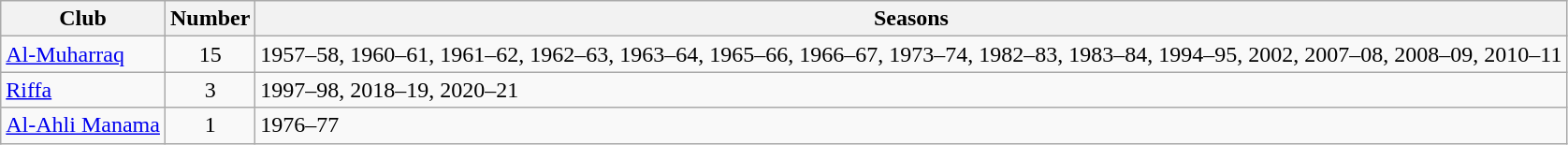<table class="wikitable sortable">
<tr>
<th>Club</th>
<th>Number</th>
<th>Seasons</th>
</tr>
<tr>
<td><a href='#'>Al-Muharraq</a></td>
<td align="center">15</td>
<td>1957–58, 1960–61, 1961–62, 1962–63, 1963–64, 1965–66, 1966–67, 1973–74, 1982–83, 1983–84, 1994–95, 2002, 2007–08, 2008–09, 2010–11</td>
</tr>
<tr>
<td><a href='#'>Riffa</a></td>
<td style="text-align:center">3</td>
<td>1997–98, 2018–19, 2020–21</td>
</tr>
<tr>
<td><a href='#'>Al-Ahli Manama</a></td>
<td style="text-align:center">1</td>
<td>1976–77</td>
</tr>
</table>
